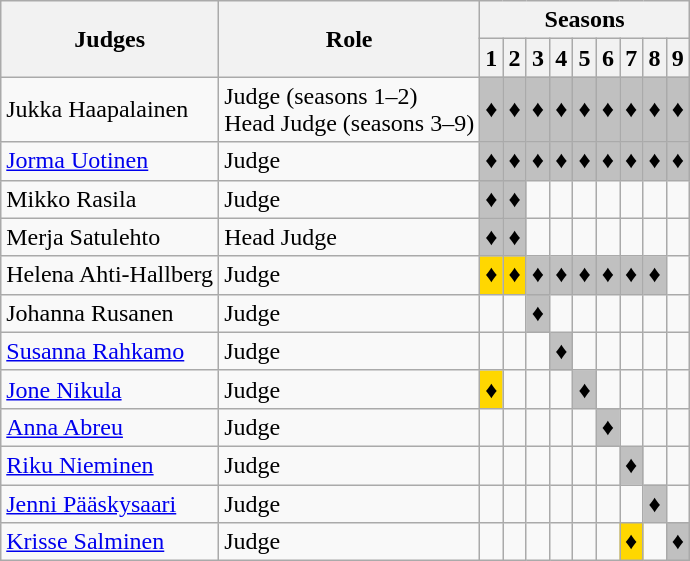<table class="wikitable">
<tr>
<th rowspan="2">Judges</th>
<th rowspan="2">Role</th>
<th colspan="12">Seasons</th>
</tr>
<tr>
<th>1</th>
<th>2</th>
<th>3</th>
<th>4</th>
<th>5</th>
<th>6</th>
<th>7</th>
<th>8</th>
<th>9</th>
</tr>
<tr>
<td>Jukka Haapalainen</td>
<td>Judge (seasons 1–2)<br>Head Judge (seasons 3–9)</td>
<td align="center" bgcolor="silver">♦</td>
<td align="center" bgcolor="silver">♦</td>
<td align="center" bgcolor="silver">♦</td>
<td align="center" bgcolor="silver">♦</td>
<td align="center" bgcolor="silver">♦</td>
<td align="center" bgcolor="silver">♦</td>
<td align="center" bgcolor="silver">♦</td>
<td align="center" bgcolor="silver">♦</td>
<td align="center" bgcolor="silver">♦</td>
</tr>
<tr>
<td><a href='#'>Jorma Uotinen</a></td>
<td>Judge</td>
<td align="center" bgcolor="silver">♦</td>
<td align="center" bgcolor="silver">♦</td>
<td align="center" bgcolor="silver">♦</td>
<td align="center" bgcolor="silver">♦</td>
<td align="center" bgcolor="silver">♦</td>
<td align="center" bgcolor="silver">♦</td>
<td align="center" bgcolor="silver">♦</td>
<td align="center" bgcolor="silver">♦</td>
<td align="center" bgcolor="silver">♦</td>
</tr>
<tr>
<td>Mikko Rasila</td>
<td>Judge</td>
<td align="center" bgcolor="silver">♦</td>
<td align="center" bgcolor="silver">♦</td>
<td></td>
<td></td>
<td></td>
<td></td>
<td></td>
<td></td>
<td></td>
</tr>
<tr>
<td>Merja Satulehto</td>
<td>Head Judge</td>
<td align="center" bgcolor="silver">♦</td>
<td align="center" bgcolor="silver">♦</td>
<td></td>
<td></td>
<td></td>
<td></td>
<td></td>
<td></td>
<td></td>
</tr>
<tr>
<td>Helena Ahti-Hallberg</td>
<td>Judge</td>
<td align="center" bgcolor="gold">♦</td>
<td align="center" bgcolor="gold">♦</td>
<td align="center" bgcolor="silver">♦</td>
<td align="center" bgcolor="silver">♦</td>
<td align="center" bgcolor="silver">♦</td>
<td align="center" bgcolor="silver">♦</td>
<td align="center" bgcolor="silver">♦</td>
<td align="center" bgcolor="silver">♦</td>
<td></td>
</tr>
<tr>
<td>Johanna Rusanen</td>
<td>Judge</td>
<td></td>
<td></td>
<td align="center" bgcolor="silver">♦</td>
<td></td>
<td></td>
<td></td>
<td></td>
<td></td>
<td></td>
</tr>
<tr>
<td><a href='#'>Susanna Rahkamo</a></td>
<td>Judge</td>
<td></td>
<td></td>
<td></td>
<td align="center" bgcolor="silver">♦</td>
<td></td>
<td></td>
<td></td>
<td></td>
<td></td>
</tr>
<tr>
<td><a href='#'>Jone Nikula</a></td>
<td>Judge</td>
<td align="center" bgcolor="gold">♦</td>
<td></td>
<td></td>
<td></td>
<td align="center" bgcolor="silver">♦</td>
<td></td>
<td></td>
<td></td>
<td></td>
</tr>
<tr>
<td><a href='#'>Anna Abreu</a></td>
<td>Judge</td>
<td></td>
<td></td>
<td></td>
<td></td>
<td></td>
<td align="center" bgcolor="silver">♦</td>
<td></td>
<td></td>
<td></td>
</tr>
<tr>
<td><a href='#'>Riku Nieminen</a></td>
<td>Judge</td>
<td></td>
<td></td>
<td></td>
<td></td>
<td></td>
<td></td>
<td align="center" bgcolor="silver">♦</td>
<td></td>
<td></td>
</tr>
<tr>
<td><a href='#'>Jenni Pääskysaari</a></td>
<td>Judge</td>
<td></td>
<td></td>
<td></td>
<td></td>
<td></td>
<td></td>
<td></td>
<td align="center" bgcolor="silver">♦</td>
<td></td>
</tr>
<tr>
<td><a href='#'>Krisse Salminen</a></td>
<td>Judge</td>
<td></td>
<td></td>
<td></td>
<td></td>
<td></td>
<td></td>
<td align="center" bgcolor="gold">♦</td>
<td></td>
<td align="center" bgcolor="silver">♦</td>
</tr>
</table>
